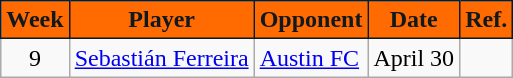<table class=wikitable>
<tr>
<th style="background:#FF6B00; color:#101820; border:1px solid #101820; text-align:center;">Week</th>
<th style="background:#FF6B00; color:#101820; border:1px solid #101820; text-align:center;">Player</th>
<th style="background:#FF6B00; color:#101820; border:1px solid #101820; text-align:center;">Opponent</th>
<th style="background:#FF6B00; color:#101820; border:1px solid #101820; text-align:center;">Date</th>
<th style="background:#FF6B00; color:#101820; border:1px solid #101820; text-align:center;">Ref.</th>
</tr>
<tr>
<td align="center">9</td>
<td> <a href='#'>Sebastián Ferreira</a></td>
<td><a href='#'>Austin FC</a></td>
<td>April 30</td>
<td></td>
</tr>
</table>
